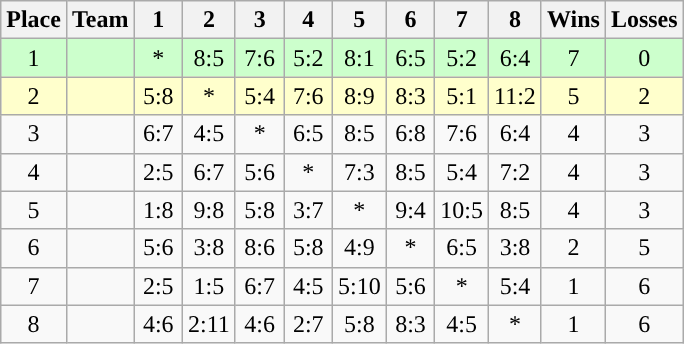<table class="wikitable" style="text-align:center;">
<tr>
<th>Place</th>
<th>Team</th>
<th width="25">1</th>
<th width="25">2</th>
<th width="25">3</th>
<th width="25">4</th>
<th width="25">5</th>
<th width="25">6</th>
<th width="25">7</th>
<th width="25">8</th>
<th>Wins</th>
<th>Losses</th>
</tr>
<tr bgcolor=#cfc>
<td>1</td>
<td align=left></td>
<td>*</td>
<td>8:5</td>
<td>7:6</td>
<td>5:2</td>
<td>8:1</td>
<td>6:5</td>
<td>5:2</td>
<td>6:4</td>
<td>7</td>
<td>0</td>
</tr>
<tr bgcolor=#ffc>
<td>2</td>
<td align=left></td>
<td>5:8</td>
<td>*</td>
<td>5:4</td>
<td>7:6</td>
<td>8:9</td>
<td>8:3</td>
<td>5:1</td>
<td>11:2</td>
<td>5</td>
<td>2</td>
</tr>
<tr>
<td>3</td>
<td align=left></td>
<td>6:7</td>
<td>4:5</td>
<td>*</td>
<td>6:5</td>
<td>8:5</td>
<td>6:8</td>
<td>7:6</td>
<td>6:4</td>
<td>4</td>
<td>3</td>
</tr>
<tr>
<td>4</td>
<td align=left></td>
<td>2:5</td>
<td>6:7</td>
<td>5:6</td>
<td>*</td>
<td>7:3</td>
<td>8:5</td>
<td>5:4</td>
<td>7:2</td>
<td>4</td>
<td>3</td>
</tr>
<tr>
<td>5</td>
<td align=left></td>
<td>1:8</td>
<td>9:8</td>
<td>5:8</td>
<td>3:7</td>
<td>*</td>
<td>9:4</td>
<td>10:5</td>
<td>8:5</td>
<td>4</td>
<td>3</td>
</tr>
<tr>
<td>6</td>
<td align=left></td>
<td>5:6</td>
<td>3:8</td>
<td>8:6</td>
<td>5:8</td>
<td>4:9</td>
<td>*</td>
<td>6:5</td>
<td>3:8</td>
<td>2</td>
<td>5</td>
</tr>
<tr>
<td>7</td>
<td align=left></td>
<td>2:5</td>
<td>1:5</td>
<td>6:7</td>
<td>4:5</td>
<td>5:10</td>
<td>5:6</td>
<td>*</td>
<td>5:4</td>
<td>1</td>
<td>6</td>
</tr>
<tr>
<td>8</td>
<td align=left></td>
<td>4:6</td>
<td>2:11</td>
<td>4:6</td>
<td>2:7</td>
<td>5:8</td>
<td>8:3</td>
<td>4:5</td>
<td>*</td>
<td>1</td>
<td>6</td>
</tr>
</table>
